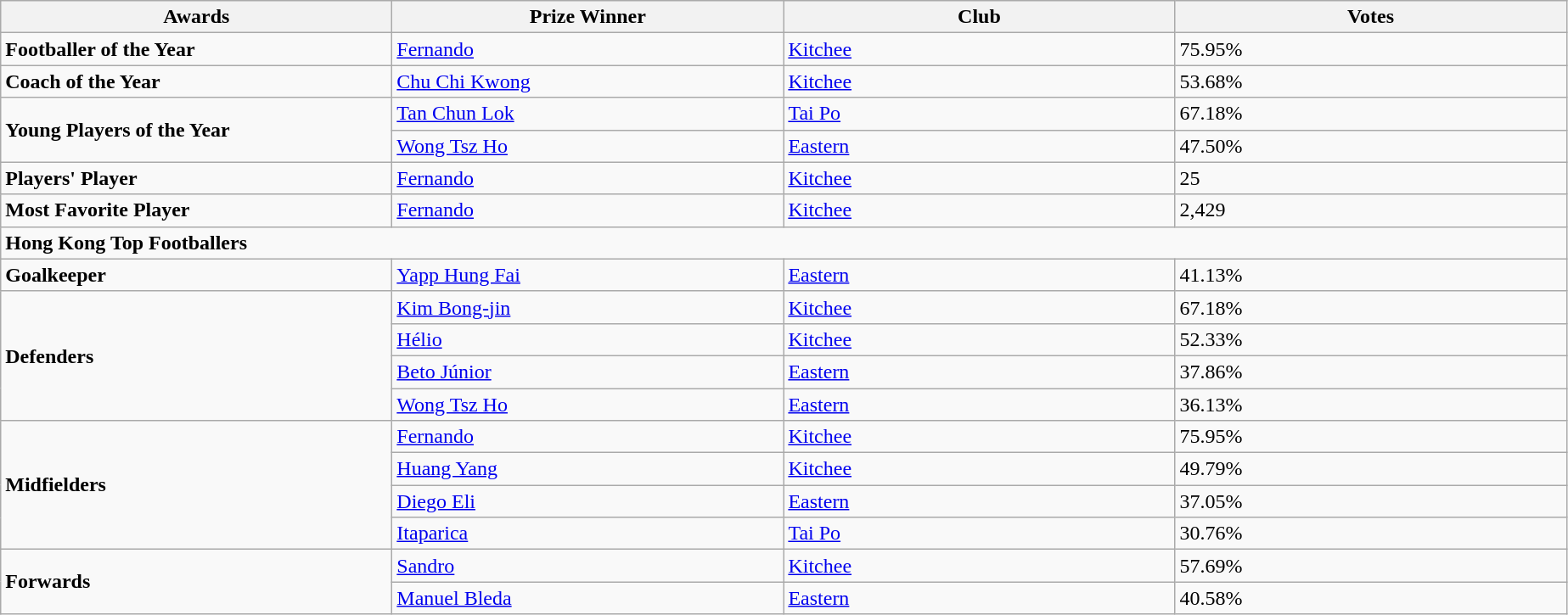<table class="wikitable sortable" border="1">
<tr>
<th width="300">Awards</th>
<th width="300">Prize Winner</th>
<th width="300">Club</th>
<th width="300">Votes</th>
</tr>
<tr>
<td><strong>Footballer of the Year</strong></td>
<td> <a href='#'>Fernando</a></td>
<td><a href='#'>Kitchee</a></td>
<td>75.95%</td>
</tr>
<tr>
<td><strong>Coach of the Year</strong></td>
<td> <a href='#'>Chu Chi Kwong</a></td>
<td><a href='#'>Kitchee</a></td>
<td>53.68%</td>
</tr>
<tr>
<td rowspan="2"><strong>Young Players of the Year</strong></td>
<td> <a href='#'>Tan Chun Lok</a></td>
<td><a href='#'>Tai Po</a></td>
<td>67.18%</td>
</tr>
<tr>
<td> <a href='#'>Wong Tsz Ho</a></td>
<td><a href='#'>Eastern</a></td>
<td>47.50%</td>
</tr>
<tr>
<td><strong>Players' Player</strong></td>
<td> <a href='#'>Fernando</a></td>
<td><a href='#'>Kitchee</a></td>
<td>25</td>
</tr>
<tr>
<td><strong>Most Favorite Player</strong></td>
<td> <a href='#'>Fernando</a></td>
<td><a href='#'>Kitchee</a></td>
<td>2,429</td>
</tr>
<tr>
<td colspan="4"><strong>Hong Kong Top Footballers</strong></td>
</tr>
<tr>
<td><strong>Goalkeeper</strong></td>
<td> <a href='#'>Yapp Hung Fai</a></td>
<td><a href='#'>Eastern</a></td>
<td>41.13%</td>
</tr>
<tr>
<td rowspan="4"><strong>Defenders</strong></td>
<td> <a href='#'>Kim Bong-jin</a></td>
<td><a href='#'>Kitchee</a></td>
<td>67.18%</td>
</tr>
<tr>
<td> <a href='#'>Hélio</a></td>
<td><a href='#'>Kitchee</a></td>
<td>52.33%</td>
</tr>
<tr>
<td> <a href='#'>Beto Júnior</a></td>
<td><a href='#'>Eastern</a></td>
<td>37.86%</td>
</tr>
<tr>
<td> <a href='#'>Wong Tsz Ho</a></td>
<td><a href='#'>Eastern</a></td>
<td>36.13%</td>
</tr>
<tr>
<td rowspan="4"><strong>Midfielders</strong></td>
<td> <a href='#'>Fernando</a></td>
<td><a href='#'>Kitchee</a></td>
<td>75.95%</td>
</tr>
<tr>
<td> <a href='#'>Huang Yang</a></td>
<td><a href='#'>Kitchee</a></td>
<td>49.79%</td>
</tr>
<tr>
<td> <a href='#'>Diego Eli</a></td>
<td><a href='#'>Eastern</a></td>
<td>37.05%</td>
</tr>
<tr>
<td> <a href='#'>Itaparica</a></td>
<td><a href='#'>Tai Po</a></td>
<td>30.76%</td>
</tr>
<tr>
<td rowspan="2"><strong>Forwards</strong></td>
<td> <a href='#'>Sandro</a></td>
<td><a href='#'>Kitchee</a></td>
<td>57.69%</td>
</tr>
<tr>
<td> <a href='#'>Manuel Bleda</a></td>
<td><a href='#'>Eastern</a></td>
<td>40.58%</td>
</tr>
</table>
